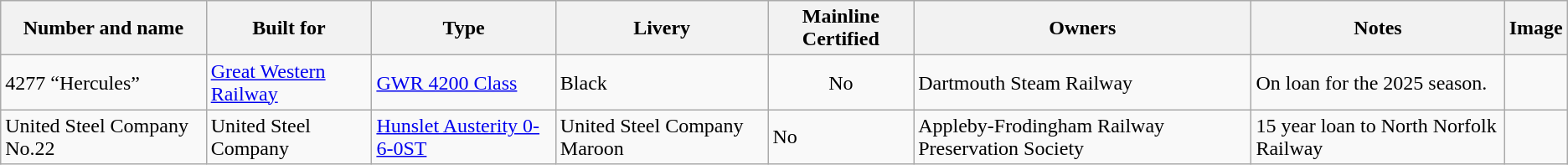<table class="wikitable">
<tr>
<th>Number and name</th>
<th>Built for</th>
<th>Type</th>
<th>Livery</th>
<th>Mainline Certified</th>
<th>Owners</th>
<th>Notes</th>
<th>Image</th>
</tr>
<tr>
<td>4277 “Hercules”</td>
<td><a href='#'>Great Western Railway</a></td>
<td><a href='#'>GWR 4200 Class</a></td>
<td>Black</td>
<td align="center">No</td>
<td>Dartmouth Steam Railway</td>
<td>On loan for the 2025 season.</td>
<td></td>
</tr>
<tr>
<td>United Steel Company No.22</td>
<td>United Steel Company</td>
<td><a href='#'>Hunslet Austerity 0-6-0ST</a></td>
<td>United Steel Company Maroon</td>
<td>No</td>
<td>Appleby-Frodingham Railway Preservation Society</td>
<td>15 year loan to North Norfolk Railway</td>
<td></td>
</tr>
</table>
